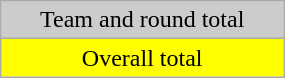<table class="wikitable" style="text-align:center" width=15%>
<tr>
<td bgcolor=#cccccc align=center>Team and round total</td>
</tr>
<tr>
<td bgcolor=#ffff00 align=center>Overall total</td>
</tr>
</table>
